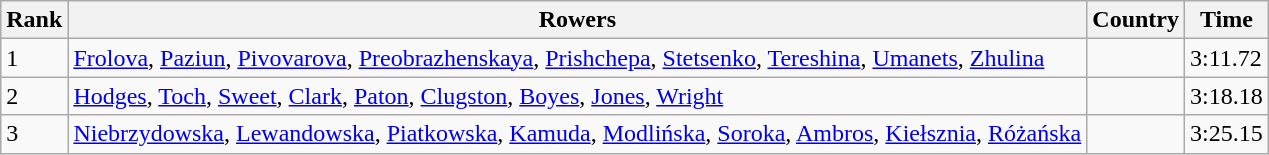<table class="wikitable">
<tr>
<th>Rank</th>
<th>Rowers</th>
<th>Country</th>
<th>Time</th>
</tr>
<tr>
<td>1</td>
<td><a href='#'>Frolova</a>, <a href='#'>Paziun</a>, <a href='#'>Pivovarova</a>, <a href='#'>Preobrazhenskaya</a>, <a href='#'>Prishchepa</a>, <a href='#'>Stetsenko</a>, <a href='#'>Tereshina</a>, <a href='#'>Umanets</a>, <a href='#'>Zhulina</a></td>
<td></td>
<td>3:11.72</td>
</tr>
<tr>
<td>2</td>
<td><a href='#'>Hodges</a>, <a href='#'>Toch</a>, <a href='#'>Sweet</a>, <a href='#'>Clark</a>, <a href='#'>Paton</a>, <a href='#'>Clugston</a>, <a href='#'>Boyes</a>, <a href='#'>Jones</a>, <a href='#'>Wright</a></td>
<td></td>
<td>3:18.18</td>
</tr>
<tr>
<td>3</td>
<td><a href='#'>Niebrzydowska</a>, <a href='#'>Lewandowska</a>, <a href='#'>Piatkowska</a>, <a href='#'>Kamuda</a>, <a href='#'>Modlińska</a>, <a href='#'>Soroka</a>, <a href='#'>Ambros</a>, <a href='#'>Kiełsznia</a>, <a href='#'>Różańska</a></td>
<td></td>
<td>3:25.15</td>
</tr>
</table>
